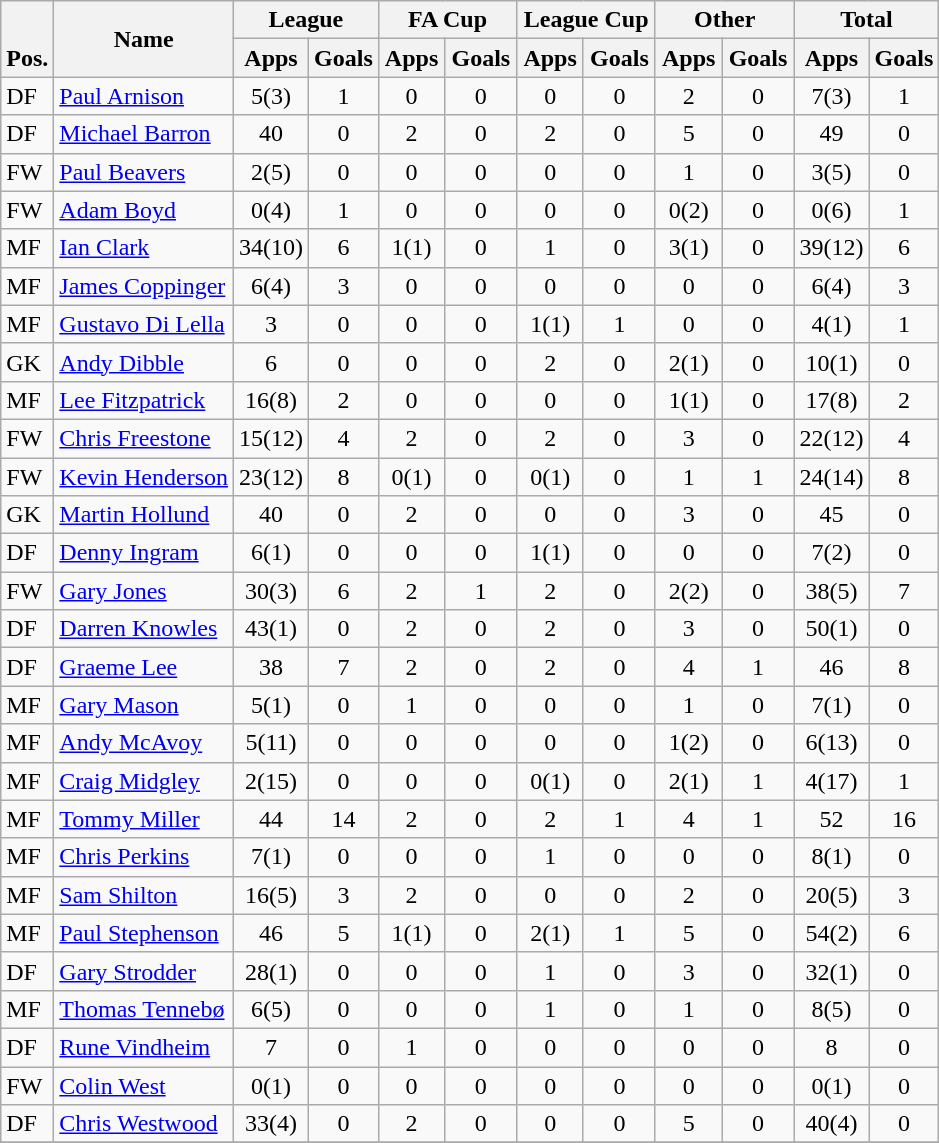<table class="wikitable" style="text-align:center">
<tr>
<th rowspan="2" valign="bottom">Pos.</th>
<th rowspan="2">Name</th>
<th colspan="2" width="85">League</th>
<th colspan="2" width="85">FA Cup</th>
<th colspan="2" width="85">League Cup</th>
<th colspan="2" width="85">Other</th>
<th colspan="2" width="85">Total</th>
</tr>
<tr>
<th>Apps</th>
<th>Goals</th>
<th>Apps</th>
<th>Goals</th>
<th>Apps</th>
<th>Goals</th>
<th>Apps</th>
<th>Goals</th>
<th>Apps</th>
<th>Goals</th>
</tr>
<tr>
<td align="left">DF</td>
<td align="left"> <a href='#'>Paul Arnison</a></td>
<td>5(3)</td>
<td>1</td>
<td>0</td>
<td>0</td>
<td>0</td>
<td>0</td>
<td>2</td>
<td>0</td>
<td>7(3)</td>
<td>1</td>
</tr>
<tr>
<td align="left">DF</td>
<td align="left"> <a href='#'>Michael Barron</a></td>
<td>40</td>
<td>0</td>
<td>2</td>
<td>0</td>
<td>2</td>
<td>0</td>
<td>5</td>
<td>0</td>
<td>49</td>
<td>0</td>
</tr>
<tr>
<td align="left">FW</td>
<td align="left"> <a href='#'>Paul Beavers</a></td>
<td>2(5)</td>
<td>0</td>
<td>0</td>
<td>0</td>
<td>0</td>
<td>0</td>
<td>1</td>
<td>0</td>
<td>3(5)</td>
<td>0</td>
</tr>
<tr>
<td align="left">FW</td>
<td align="left"> <a href='#'>Adam Boyd</a></td>
<td>0(4)</td>
<td>1</td>
<td>0</td>
<td>0</td>
<td>0</td>
<td>0</td>
<td>0(2)</td>
<td>0</td>
<td>0(6)</td>
<td>1</td>
</tr>
<tr>
<td align="left">MF</td>
<td align="left"> <a href='#'>Ian Clark</a></td>
<td>34(10)</td>
<td>6</td>
<td>1(1)</td>
<td>0</td>
<td>1</td>
<td>0</td>
<td>3(1)</td>
<td>0</td>
<td>39(12)</td>
<td>6</td>
</tr>
<tr>
<td align="left">MF</td>
<td align="left"> <a href='#'>James Coppinger</a></td>
<td>6(4)</td>
<td>3</td>
<td>0</td>
<td>0</td>
<td>0</td>
<td>0</td>
<td>0</td>
<td>0</td>
<td>6(4)</td>
<td>3</td>
</tr>
<tr>
<td align="left">MF</td>
<td align="left"> <a href='#'>Gustavo Di Lella</a></td>
<td>3</td>
<td>0</td>
<td>0</td>
<td>0</td>
<td>1(1)</td>
<td>1</td>
<td>0</td>
<td>0</td>
<td>4(1)</td>
<td>1</td>
</tr>
<tr>
<td align="left">GK</td>
<td align="left"> <a href='#'>Andy Dibble</a></td>
<td>6</td>
<td>0</td>
<td>0</td>
<td>0</td>
<td>2</td>
<td>0</td>
<td>2(1)</td>
<td>0</td>
<td>10(1)</td>
<td>0</td>
</tr>
<tr>
<td align="left">MF</td>
<td align="left"> <a href='#'>Lee Fitzpatrick</a></td>
<td>16(8)</td>
<td>2</td>
<td>0</td>
<td>0</td>
<td>0</td>
<td>0</td>
<td>1(1)</td>
<td>0</td>
<td>17(8)</td>
<td>2</td>
</tr>
<tr>
<td align="left">FW</td>
<td align="left"> <a href='#'>Chris Freestone</a></td>
<td>15(12)</td>
<td>4</td>
<td>2</td>
<td>0</td>
<td>2</td>
<td>0</td>
<td>3</td>
<td>0</td>
<td>22(12)</td>
<td>4</td>
</tr>
<tr>
<td align="left">FW</td>
<td align="left"> <a href='#'>Kevin Henderson</a></td>
<td>23(12)</td>
<td>8</td>
<td>0(1)</td>
<td>0</td>
<td>0(1)</td>
<td>0</td>
<td>1</td>
<td>1</td>
<td>24(14)</td>
<td>8</td>
</tr>
<tr>
<td align="left">GK</td>
<td align="left"> <a href='#'>Martin Hollund</a></td>
<td>40</td>
<td>0</td>
<td>2</td>
<td>0</td>
<td>0</td>
<td>0</td>
<td>3</td>
<td>0</td>
<td>45</td>
<td>0</td>
</tr>
<tr>
<td align="left">DF</td>
<td align="left"> <a href='#'>Denny Ingram</a></td>
<td>6(1)</td>
<td>0</td>
<td>0</td>
<td>0</td>
<td>1(1)</td>
<td>0</td>
<td>0</td>
<td>0</td>
<td>7(2)</td>
<td>0</td>
</tr>
<tr>
<td align="left">FW</td>
<td align="left"> <a href='#'>Gary Jones</a></td>
<td>30(3)</td>
<td>6</td>
<td>2</td>
<td>1</td>
<td>2</td>
<td>0</td>
<td>2(2)</td>
<td>0</td>
<td>38(5)</td>
<td>7</td>
</tr>
<tr>
<td align="left">DF</td>
<td align="left"> <a href='#'>Darren Knowles</a></td>
<td>43(1)</td>
<td>0</td>
<td>2</td>
<td>0</td>
<td>2</td>
<td>0</td>
<td>3</td>
<td>0</td>
<td>50(1)</td>
<td>0</td>
</tr>
<tr>
<td align="left">DF</td>
<td align="left"> <a href='#'>Graeme Lee</a></td>
<td>38</td>
<td>7</td>
<td>2</td>
<td>0</td>
<td>2</td>
<td>0</td>
<td>4</td>
<td>1</td>
<td>46</td>
<td>8</td>
</tr>
<tr>
<td align="left">MF</td>
<td align="left"> <a href='#'>Gary Mason</a></td>
<td>5(1)</td>
<td>0</td>
<td>1</td>
<td>0</td>
<td>0</td>
<td>0</td>
<td>1</td>
<td>0</td>
<td>7(1)</td>
<td>0</td>
</tr>
<tr>
<td align="left">MF</td>
<td align="left"> <a href='#'>Andy McAvoy</a></td>
<td>5(11)</td>
<td>0</td>
<td>0</td>
<td>0</td>
<td>0</td>
<td>0</td>
<td>1(2)</td>
<td>0</td>
<td>6(13)</td>
<td>0</td>
</tr>
<tr>
<td align="left">MF</td>
<td align="left"> <a href='#'>Craig Midgley</a></td>
<td>2(15)</td>
<td>0</td>
<td>0</td>
<td>0</td>
<td>0(1)</td>
<td>0</td>
<td>2(1)</td>
<td>1</td>
<td>4(17)</td>
<td>1</td>
</tr>
<tr>
<td align="left">MF</td>
<td align="left"> <a href='#'>Tommy Miller</a></td>
<td>44</td>
<td>14</td>
<td>2</td>
<td>0</td>
<td>2</td>
<td>1</td>
<td>4</td>
<td>1</td>
<td>52</td>
<td>16</td>
</tr>
<tr>
<td align="left">MF</td>
<td align="left"> <a href='#'>Chris Perkins</a></td>
<td>7(1)</td>
<td>0</td>
<td>0</td>
<td>0</td>
<td>1</td>
<td>0</td>
<td>0</td>
<td>0</td>
<td>8(1)</td>
<td>0</td>
</tr>
<tr>
<td align="left">MF</td>
<td align="left"> <a href='#'>Sam Shilton</a></td>
<td>16(5)</td>
<td>3</td>
<td>2</td>
<td>0</td>
<td>0</td>
<td>0</td>
<td>2</td>
<td>0</td>
<td>20(5)</td>
<td>3</td>
</tr>
<tr>
<td align="left">MF</td>
<td align="left"> <a href='#'>Paul Stephenson</a></td>
<td>46</td>
<td>5</td>
<td>1(1)</td>
<td>0</td>
<td>2(1)</td>
<td>1</td>
<td>5</td>
<td>0</td>
<td>54(2)</td>
<td>6</td>
</tr>
<tr>
<td align="left">DF</td>
<td align="left"> <a href='#'>Gary Strodder</a></td>
<td>28(1)</td>
<td>0</td>
<td>0</td>
<td>0</td>
<td>1</td>
<td>0</td>
<td>3</td>
<td>0</td>
<td>32(1)</td>
<td>0</td>
</tr>
<tr>
<td align="left">MF</td>
<td align="left"> <a href='#'>Thomas Tennebø</a></td>
<td>6(5)</td>
<td>0</td>
<td>0</td>
<td>0</td>
<td>1</td>
<td>0</td>
<td>1</td>
<td>0</td>
<td>8(5)</td>
<td>0</td>
</tr>
<tr>
<td align="left">DF</td>
<td align="left"> <a href='#'>Rune Vindheim</a></td>
<td>7</td>
<td>0</td>
<td>1</td>
<td>0</td>
<td>0</td>
<td>0</td>
<td>0</td>
<td>0</td>
<td>8</td>
<td>0</td>
</tr>
<tr>
<td align="left">FW</td>
<td align="left"> <a href='#'>Colin West</a></td>
<td>0(1)</td>
<td>0</td>
<td>0</td>
<td>0</td>
<td>0</td>
<td>0</td>
<td>0</td>
<td>0</td>
<td>0(1)</td>
<td>0</td>
</tr>
<tr>
<td align="left">DF</td>
<td align="left"> <a href='#'>Chris Westwood</a></td>
<td>33(4)</td>
<td>0</td>
<td>2</td>
<td>0</td>
<td>0</td>
<td>0</td>
<td>5</td>
<td>0</td>
<td>40(4)</td>
<td>0</td>
</tr>
<tr>
</tr>
</table>
